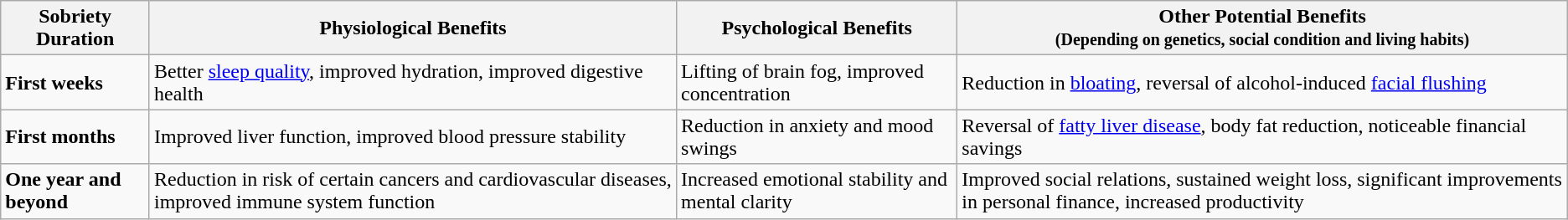<table class="wikitable">
<tr>
<th>Sobriety Duration</th>
<th>Physiological Benefits</th>
<th>Psychological Benefits</th>
<th>Other Potential Benefits <br> <small>(Depending on genetics, social condition and living habits)</small></th>
</tr>
<tr>
<td><strong>First weeks</strong></td>
<td>Better <a href='#'>sleep quality</a>, improved hydration, improved digestive health</td>
<td>Lifting of brain fog, improved concentration</td>
<td>Reduction in <a href='#'>bloating</a>, reversal of alcohol-induced <a href='#'>
facial flushing</a></td>
</tr>
<tr>
<td><strong>First months</strong></td>
<td>Improved liver function, improved blood pressure stability</td>
<td>Reduction in anxiety and mood swings</td>
<td>Reversal of <a href='#'>fatty liver disease</a>, body fat reduction, noticeable financial savings</td>
</tr>
<tr>
<td><strong>One year and beyond</strong></td>
<td>Reduction in risk of certain cancers and cardiovascular diseases, improved immune system function</td>
<td>Increased emotional stability and mental clarity</td>
<td>Improved social relations, sustained weight loss, significant improvements in personal finance, increased productivity</td>
</tr>
</table>
